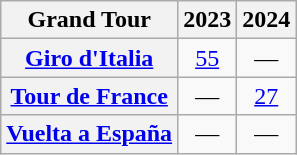<table class="wikitable plainrowheaders">
<tr>
<th>Grand Tour</th>
<th scope="col">2023</th>
<th scope="col">2024</th>
</tr>
<tr style="text-align:center;">
<th scope="row"> <a href='#'>Giro d'Italia</a></th>
<td><a href='#'>55</a></td>
<td>—</td>
</tr>
<tr style="text-align:center;">
<th scope="row"> <a href='#'>Tour de France</a></th>
<td>—</td>
<td><a href='#'>27</a></td>
</tr>
<tr style="text-align:center;">
<th scope="row"> <a href='#'>Vuelta a España</a></th>
<td>—</td>
<td>—</td>
</tr>
</table>
